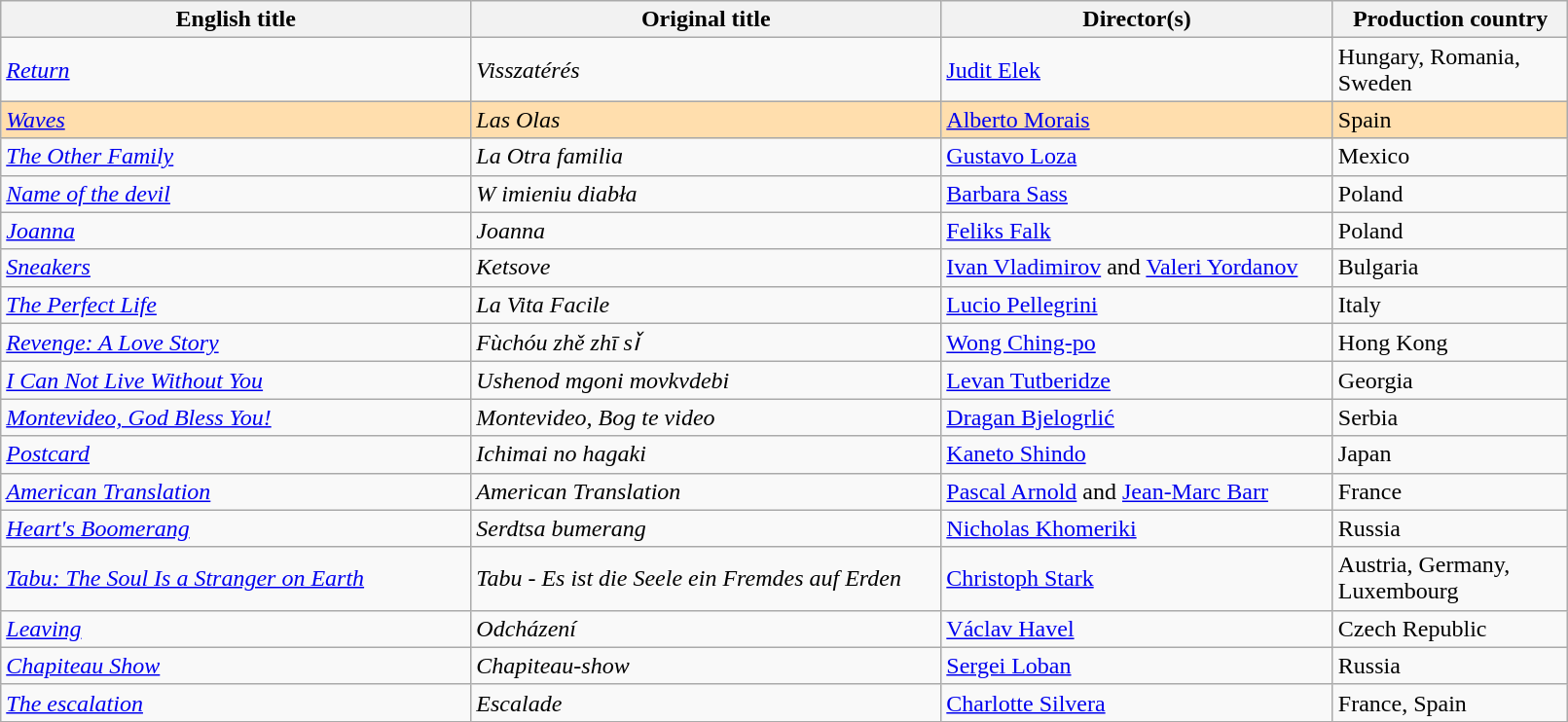<table class="sortable wikitable" width="85%" cellpadding="5">
<tr>
<th width="30%">English title</th>
<th width="30%">Original title</th>
<th width="25%">Director(s)</th>
<th width="15%">Production country</th>
</tr>
<tr>
<td><em><a href='#'>Return</a></em></td>
<td><em>Visszatérés</em></td>
<td><a href='#'>Judit Elek</a></td>
<td>Hungary, Romania, Sweden</td>
</tr>
<tr style="background:#FFDEAD;">
<td><em><a href='#'>Waves</a></em></td>
<td><em>Las Olas</em></td>
<td><a href='#'>Alberto Morais</a></td>
<td>Spain</td>
</tr>
<tr>
<td><em><a href='#'>The Other Family</a></em></td>
<td><em>La Otra familia</em></td>
<td><a href='#'>Gustavo Loza</a></td>
<td>Mexico</td>
</tr>
<tr>
<td><em><a href='#'>Name of the devil</a></em></td>
<td><em>W imieniu diabła</em></td>
<td><a href='#'>Barbara Sass</a></td>
<td>Poland</td>
</tr>
<tr>
<td><em><a href='#'>Joanna</a></em></td>
<td><em>Joanna</em></td>
<td><a href='#'>Feliks Falk</a></td>
<td>Poland</td>
</tr>
<tr>
<td><em><a href='#'>Sneakers</a></em></td>
<td><em>Ketsove</em></td>
<td><a href='#'>Ivan Vladimirov</a> and <a href='#'>Valeri Yordanov</a></td>
<td>Bulgaria</td>
</tr>
<tr>
<td><em><a href='#'>The Perfect Life</a></em></td>
<td><em>La Vita Facile</em></td>
<td><a href='#'>Lucio Pellegrini</a></td>
<td>Italy</td>
</tr>
<tr>
<td><em><a href='#'>Revenge: A Love Story</a></em></td>
<td><em>Fùchóu zhě zhī sǐ</em></td>
<td><a href='#'>Wong Ching-po</a></td>
<td>Hong Kong</td>
</tr>
<tr>
<td><em><a href='#'>I Can Not Live Without You</a></em></td>
<td><em>Ushenod mgoni movkvdebi</em></td>
<td><a href='#'>Levan Tutberidze</a></td>
<td>Georgia</td>
</tr>
<tr>
<td><em><a href='#'>Montevideo, God Bless You!</a></em></td>
<td><em>Montevideo, Bog te video</em></td>
<td><a href='#'>Dragan Bjelogrlić</a></td>
<td>Serbia</td>
</tr>
<tr>
<td><em><a href='#'>Postcard</a></em></td>
<td><em>Ichimai no hagaki</em></td>
<td><a href='#'>Kaneto Shindo</a></td>
<td>Japan</td>
</tr>
<tr>
<td><em><a href='#'>American Translation</a></em></td>
<td><em>American Translation</em></td>
<td><a href='#'>Pascal Arnold</a> and <a href='#'>Jean-Marc Barr</a></td>
<td>France</td>
</tr>
<tr>
<td><em><a href='#'>Heart's Boomerang</a></em></td>
<td><em>Serdtsa bumerang</em></td>
<td><a href='#'>Nicholas Khomeriki</a></td>
<td>Russia</td>
</tr>
<tr>
<td><em><a href='#'>Tabu: The Soul Is a Stranger on Earth</a></em></td>
<td><em>Tabu - Es ist die Seele ein Fremdes auf Erden</em></td>
<td><a href='#'>Christoph Stark</a></td>
<td>Austria, Germany, Luxembourg</td>
</tr>
<tr>
<td><em><a href='#'>Leaving</a></em></td>
<td><em>Odcházení</em></td>
<td><a href='#'>Václav Havel</a></td>
<td>Czech Republic</td>
</tr>
<tr>
<td><em><a href='#'>Chapiteau Show</a></em></td>
<td><em>Chapiteau-show</em></td>
<td><a href='#'>Sergei Loban</a></td>
<td>Russia</td>
</tr>
<tr>
<td><em><a href='#'>The escalation</a></em></td>
<td><em>Escalade</em></td>
<td><a href='#'>Charlotte Silvera</a></td>
<td>France, Spain</td>
</tr>
<tr>
</tr>
</table>
